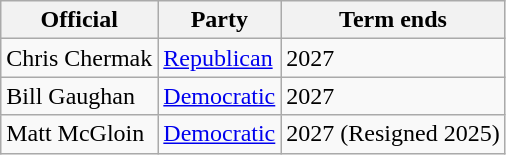<table class="sortable wikitable">
<tr>
<th>Official</th>
<th>Party</th>
<th>Term ends</th>
</tr>
<tr>
<td>Chris Chermak</td>
<td><a href='#'>Republican</a></td>
<td>2027</td>
</tr>
<tr>
<td>Bill Gaughan</td>
<td><a href='#'>Democratic</a></td>
<td>2027</td>
</tr>
<tr>
<td>Matt McGloin</td>
<td><a href='#'>Democratic</a></td>
<td>2027 (Resigned 2025)</td>
</tr>
</table>
